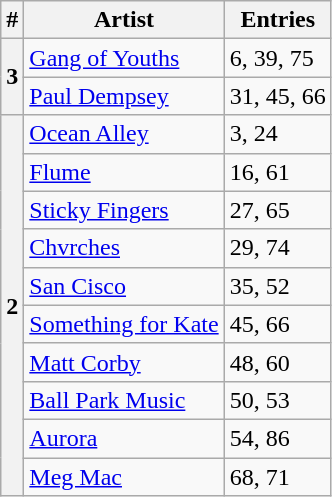<table class="wikitable sortable">
<tr>
<th>#</th>
<th>Artist</th>
<th>Entries</th>
</tr>
<tr>
<th rowspan="2">3</th>
<td><a href='#'>Gang of Youths</a></td>
<td>6, 39, 75</td>
</tr>
<tr>
<td><a href='#'>Paul Dempsey</a> </td>
<td>31, 45, 66</td>
</tr>
<tr>
<th rowspan="10">2</th>
<td><a href='#'>Ocean Alley</a></td>
<td>3, 24</td>
</tr>
<tr>
<td><a href='#'>Flume</a></td>
<td>16, 61</td>
</tr>
<tr>
<td><a href='#'>Sticky Fingers</a></td>
<td>27, 65</td>
</tr>
<tr>
<td><a href='#'>Chvrches</a></td>
<td>29, 74</td>
</tr>
<tr>
<td><a href='#'>San Cisco</a></td>
<td>35, 52</td>
</tr>
<tr>
<td><a href='#'>Something for Kate</a></td>
<td>45, 66</td>
</tr>
<tr>
<td><a href='#'>Matt Corby</a></td>
<td>48, 60</td>
</tr>
<tr>
<td><a href='#'>Ball Park Music</a></td>
<td>50, 53</td>
</tr>
<tr>
<td><a href='#'>Aurora</a></td>
<td>54, 86</td>
</tr>
<tr>
<td><a href='#'>Meg Mac</a></td>
<td>68, 71</td>
</tr>
</table>
